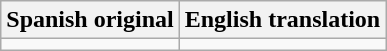<table class="wikitable">
<tr>
<th>Spanish original</th>
<th>English translation</th>
</tr>
<tr style="vertical-align:top; white-space:nowrap;">
<td></td>
<td></td>
</tr>
</table>
